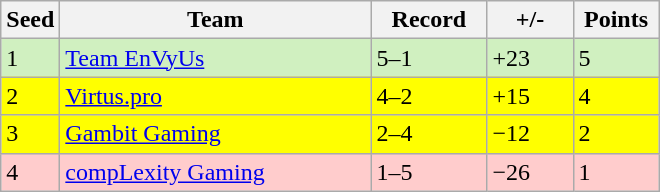<table class="wikitable sortable" style=font-size:100%>
<tr>
<th width=30px>Seed</th>
<th width=200px>Team</th>
<th width=70px>Record</th>
<th width=50px>+/-</th>
<th width=50px>Points</th>
</tr>
<tr style="background: #D0F0C0;">
<td>1</td>
<td><a href='#'>Team EnVyUs</a></td>
<td>5–1</td>
<td>+23</td>
<td>5</td>
</tr>
<tr style="background: #FFFF00;">
<td>2</td>
<td><a href='#'>Virtus.pro</a></td>
<td>4–2</td>
<td>+15</td>
<td>4</td>
</tr>
<tr style="background: #FFFF00;">
<td>3</td>
<td><a href='#'>Gambit Gaming</a></td>
<td>2–4</td>
<td>−12</td>
<td>2</td>
</tr>
<tr style="background: #FFCCCC;">
<td>4</td>
<td><a href='#'>compLexity Gaming</a></td>
<td>1–5</td>
<td>−26</td>
<td>1</td>
</tr>
</table>
